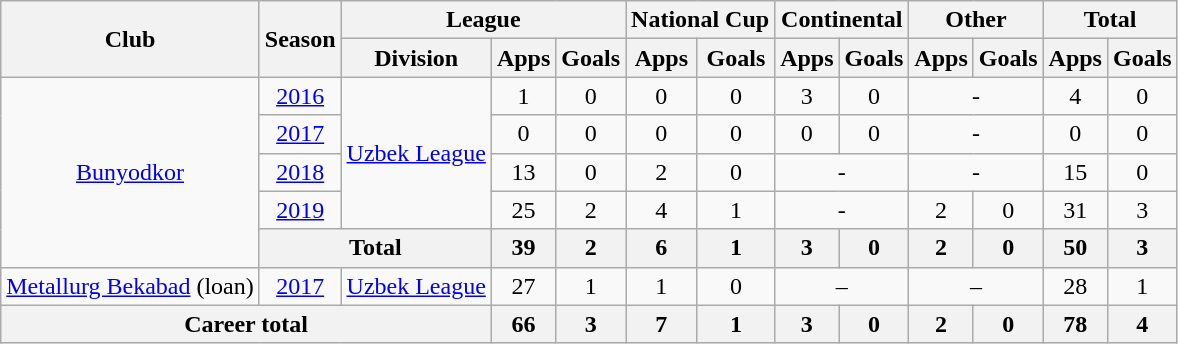<table class="wikitable" style="text-align: center;">
<tr>
<th rowspan="2">Club</th>
<th rowspan="2">Season</th>
<th colspan="3">League</th>
<th colspan="2">National Cup</th>
<th colspan="2">Continental</th>
<th colspan="2">Other</th>
<th colspan="2">Total</th>
</tr>
<tr>
<th>Division</th>
<th>Apps</th>
<th>Goals</th>
<th>Apps</th>
<th>Goals</th>
<th>Apps</th>
<th>Goals</th>
<th>Apps</th>
<th>Goals</th>
<th>Apps</th>
<th>Goals</th>
</tr>
<tr>
<td rowspan="5" valign="center"><a href='#'>Bunyodkor</a></td>
<td><a href='#'>2016</a></td>
<td rowspan="4" valign="center"><a href='#'>Uzbek League</a></td>
<td>1</td>
<td>0</td>
<td>0</td>
<td>0</td>
<td>3</td>
<td>0</td>
<td colspan="2">-</td>
<td>4</td>
<td>0</td>
</tr>
<tr>
<td><a href='#'>2017</a></td>
<td>0</td>
<td>0</td>
<td>0</td>
<td>0</td>
<td>0</td>
<td>0</td>
<td colspan="2">-</td>
<td>0</td>
<td>0</td>
</tr>
<tr>
<td><a href='#'>2018</a></td>
<td>13</td>
<td>0</td>
<td>2</td>
<td>0</td>
<td colspan="2">-</td>
<td colspan="2">-</td>
<td>15</td>
<td>0</td>
</tr>
<tr>
<td><a href='#'>2019</a></td>
<td>25</td>
<td>2</td>
<td>4</td>
<td>1</td>
<td colspan="2">-</td>
<td>2</td>
<td>0</td>
<td>31</td>
<td>3</td>
</tr>
<tr>
<th colspan="2">Total</th>
<th>39</th>
<th>2</th>
<th>6</th>
<th>1</th>
<th>3</th>
<th>0</th>
<th>2</th>
<th>0</th>
<th>50</th>
<th>3</th>
</tr>
<tr>
<td><a href='#'>Metallurg Bekabad</a> (loan)</td>
<td><a href='#'>2017</a></td>
<td><a href='#'>Uzbek League</a></td>
<td>27</td>
<td>1</td>
<td>1</td>
<td>0</td>
<td colspan="2">–</td>
<td colspan="2">–</td>
<td>28</td>
<td>1</td>
</tr>
<tr>
<th colspan="3">Career total</th>
<th>66</th>
<th>3</th>
<th>7</th>
<th>1</th>
<th>3</th>
<th>0</th>
<th>2</th>
<th>0</th>
<th>78</th>
<th>4</th>
</tr>
</table>
